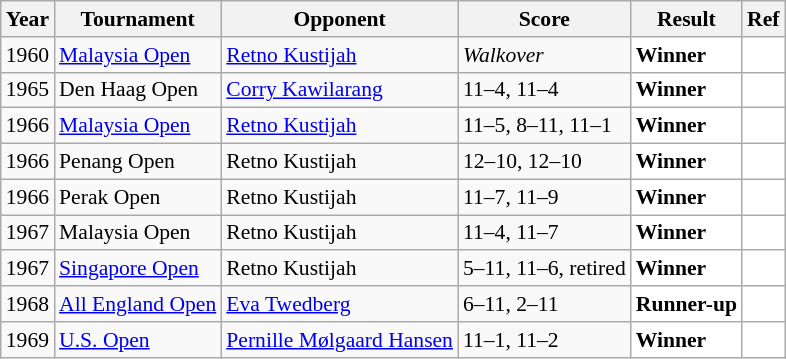<table class="sortable wikitable" style="font-size: 90%;">
<tr>
<th>Year</th>
<th>Tournament</th>
<th>Opponent</th>
<th>Score</th>
<th>Result</th>
<th>Ref</th>
</tr>
<tr>
<td align="center">1960</td>
<td align="left"><a href='#'>Malaysia Open</a></td>
<td align="left"> <a href='#'>Retno Kustijah</a></td>
<td align="left"><em>Walkover</em></td>
<td style="text-align:left; background:white"> <strong>Winner</strong></td>
<td style="text-align:center; background:white"></td>
</tr>
<tr>
<td align="center">1965</td>
<td align="left">Den Haag Open</td>
<td align="left"> <a href='#'>Corry Kawilarang</a></td>
<td align="left">11–4, 11–4</td>
<td style="text-align:left; background:white"> <strong>Winner</strong></td>
<td style="text-align:center; background:white"></td>
</tr>
<tr>
<td align="center">1966</td>
<td align="left"><a href='#'>Malaysia Open</a></td>
<td align="left"> <a href='#'>Retno Kustijah</a></td>
<td align="left">11–5, 8–11, 11–1</td>
<td style="text-align:left; background:white"> <strong>Winner</strong></td>
<td style="text-align:center; background:white"></td>
</tr>
<tr>
<td align="center">1966</td>
<td align="left">Penang Open</td>
<td align="left"> Retno Kustijah</td>
<td align="left">12–10, 12–10</td>
<td style="text-align:left; background:white"> <strong>Winner</strong></td>
<td style="text-align:center; background:white"></td>
</tr>
<tr>
<td align="center">1966</td>
<td align="left">Perak Open</td>
<td align="left"> Retno Kustijah</td>
<td align="left">11–7, 11–9</td>
<td style="text-align:left; background:white"> <strong>Winner</strong></td>
<td style="text-align:center; background:white"></td>
</tr>
<tr>
<td align="center">1967</td>
<td align="left">Malaysia Open</td>
<td align="left"> Retno Kustijah</td>
<td align="left">11–4, 11–7</td>
<td style="text-align:left; background:white"> <strong>Winner</strong></td>
<td style="text-align:center; background:white"></td>
</tr>
<tr>
<td align="center">1967</td>
<td align="left"><a href='#'>Singapore Open</a></td>
<td align="left"> Retno Kustijah</td>
<td align="left">5–11, 11–6, retired</td>
<td style="text-align:left; background:white"> <strong>Winner</strong></td>
<td style="text-align:center; background:white"></td>
</tr>
<tr>
<td align="center">1968</td>
<td align="left"><a href='#'>All England Open</a></td>
<td align="left"> <a href='#'>Eva Twedberg</a></td>
<td align="left">6–11, 2–11</td>
<td style="text-align:left; background:white"> <strong>Runner-up</strong></td>
<td style="text-align:center; background:white"></td>
</tr>
<tr>
<td align="center">1969</td>
<td align="left"><a href='#'>U.S. Open</a></td>
<td align="left"> <a href='#'>Pernille Mølgaard Hansen</a></td>
<td align="left">11–1, 11–2</td>
<td style="text-align:left; background:white"> <strong>Winner</strong></td>
<td style="text-align:center; background:white"></td>
</tr>
</table>
